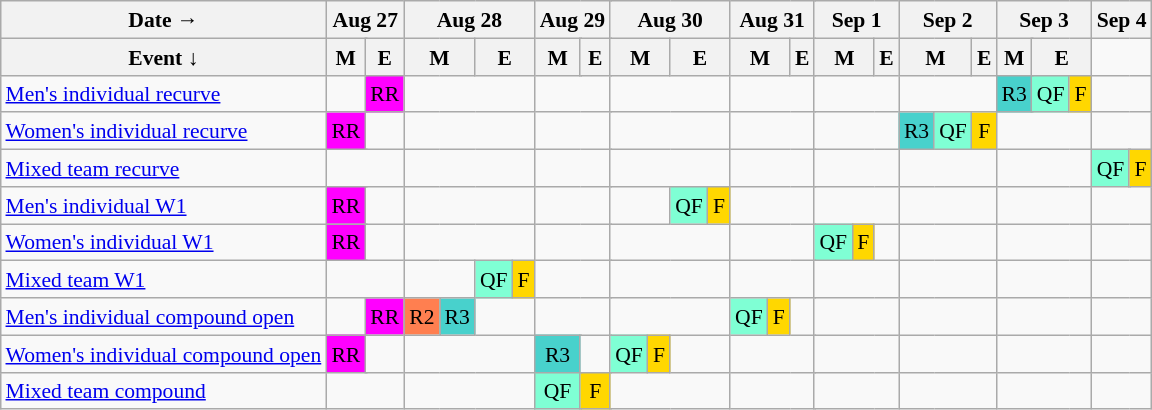<table class="wikitable" style="margin:0.5em auto; font-size:90%; line-height:1.25em; text-align:center;">
<tr>
<th>Date →</th>
<th colspan="4">Aug 27</th>
<th colspan="4">Aug 28</th>
<th colspan="4">Aug 29</th>
<th colspan="4">Aug 30</th>
<th colspan="4">Aug 31</th>
<th colspan="4">Sep 1</th>
<th colspan="4">Sep 2</th>
<th colspan="4">Sep 3</th>
<th colspan="4">Sep 4</th>
</tr>
<tr>
<th>Event  ↓</th>
<th colspan="2">M</th>
<th colspan="2">E</th>
<th colspan="2">M</th>
<th colspan="2">E</th>
<th colspan="2">M</th>
<th colspan="2">E</th>
<th colspan="2">M</th>
<th colspan="2">E</th>
<th colspan="2">M</th>
<th colspan="2">E</th>
<th colspan="2">M</th>
<th colspan="2">E</th>
<th colspan="2">M</th>
<th colspan="2">E</th>
<th colspan="2">M</th>
<th colspan="2">E</th>
</tr>
<tr>
<td style="text-align:left;"><a href='#'>Men's individual recurve</a></td>
<td colspan="2"></td>
<td colspan="2" bgcolor="#FF00FF">RR</td>
<td colspan="4"></td>
<td colspan="4"></td>
<td colspan="4"></td>
<td colspan="4"></td>
<td colspan="4"></td>
<td colspan="4"></td>
<td colspan="2" bgcolor="#48D1CC">R3</td>
<td bgcolor="7FFFD4">QF</td>
<td bgcolor="gold">F</td>
<td colspan="4"></td>
</tr>
<tr>
<td style="text-align:left;"><a href='#'>Women's individual recurve</a></td>
<td colspan="2" bgcolor="#FF00FF">RR</td>
<td colspan="2"></td>
<td colspan="4"></td>
<td colspan="4"></td>
<td colspan="4"></td>
<td colspan="4"></td>
<td colspan="4"></td>
<td bgcolor="#48D1CC">R3</td>
<td bgcolor="#7FFFD4">QF</td>
<td colspan="2" bgcolor="gold">F</td>
<td colspan="4"></td>
<td colspan="4"></td>
</tr>
<tr>
<td style="text-align:left;"><a href='#'>Mixed team recurve</a></td>
<td colspan="4"></td>
<td colspan="4"></td>
<td colspan="4"></td>
<td colspan="4"></td>
<td colspan="4"></td>
<td colspan="4"></td>
<td colspan="4"></td>
<td colspan="4"></td>
<td colspan="2" bgcolor="#7FFFD4">QF</td>
<td colspan="2" bgcolor="gold">F</td>
</tr>
<tr>
<td style="text-align:left;"><a href='#'>Men's individual W1</a></td>
<td colspan="2" bgcolor="#FF00FF">RR</td>
<td colspan="2"></td>
<td colspan="4"></td>
<td colspan="4"></td>
<td colspan="2"></td>
<td bgcolor="7FFFD4">QF</td>
<td bgcolor="gold">F</td>
<td colspan="4"></td>
<td colspan="4"></td>
<td colspan="4"></td>
<td colspan="4"></td>
<td colspan="4"></td>
</tr>
<tr>
<td style="text-align:left;"><a href='#'>Women's individual W1</a></td>
<td colspan="2" bgcolor="#FF00FF">RR</td>
<td colspan="2"></td>
<td colspan="4"></td>
<td colspan="4"></td>
<td colspan="4"></td>
<td colspan="4"></td>
<td bgcolor="7FFFD4">QF</td>
<td bgcolor="gold">F</td>
<td colspan="2"></td>
<td colspan="4"></td>
<td colspan="4"></td>
<td colspan="4"></td>
</tr>
<tr>
<td style="text-align:left;"><a href='#'>Mixed team W1</a></td>
<td colspan="4"></td>
<td colspan="2"></td>
<td bgcolor="7FFFD4">QF</td>
<td bgcolor="gold">F</td>
<td colspan="4"></td>
<td colspan="4"></td>
<td colspan="4"></td>
<td colspan="4"></td>
<td colspan="4"></td>
<td colspan="4"></td>
<td colspan="4"></td>
</tr>
<tr>
<td style="text-align:left;"><a href='#'>Men's individual compound open</a></td>
<td colspan="2"></td>
<td colspan="2" bgcolor="#FF00FF">RR</td>
<td bgcolor="FF7F50">R2</td>
<td bgcolor="48D1CC">R3</td>
<td colspan="2"></td>
<td colspan="4"></td>
<td colspan="4"></td>
<td bgcolor="7FFFD4">QF</td>
<td bgcolor="gold">F</td>
<td colspan="2"></td>
<td colspan="4"></td>
<td colspan="4"></td>
<td colspan="4"></td>
<td colspan="4"></td>
</tr>
<tr>
<td style="text-align:left;"><a href='#'>Women's individual compound open</a></td>
<td colspan="2" bgcolor="#FF00FF">RR</td>
<td colspan="2"></td>
<td colspan="4"></td>
<td colspan="2" bgcolor="#48D1CC">R3</td>
<td colspan="2"></td>
<td bgcolor="7FFFD4">QF</td>
<td bgcolor="gold">F</td>
<td colspan="2"></td>
<td colspan="4"></td>
<td colspan="4"></td>
<td colspan="4"></td>
<td colspan="4"></td>
<td colspan="4"></td>
</tr>
<tr>
<td style="text-align:left;"><a href='#'>Mixed team compound</a></td>
<td colspan="4"></td>
<td colspan="4"></td>
<td colspan="2" bgcolor="#7FFFD4">QF</td>
<td colspan="2" bgcolor="gold">F</td>
<td colspan="4"></td>
<td colspan="4"></td>
<td colspan="4"></td>
<td colspan="4"></td>
<td colspan="4"></td>
<td colspan="4"></td>
</tr>
</table>
